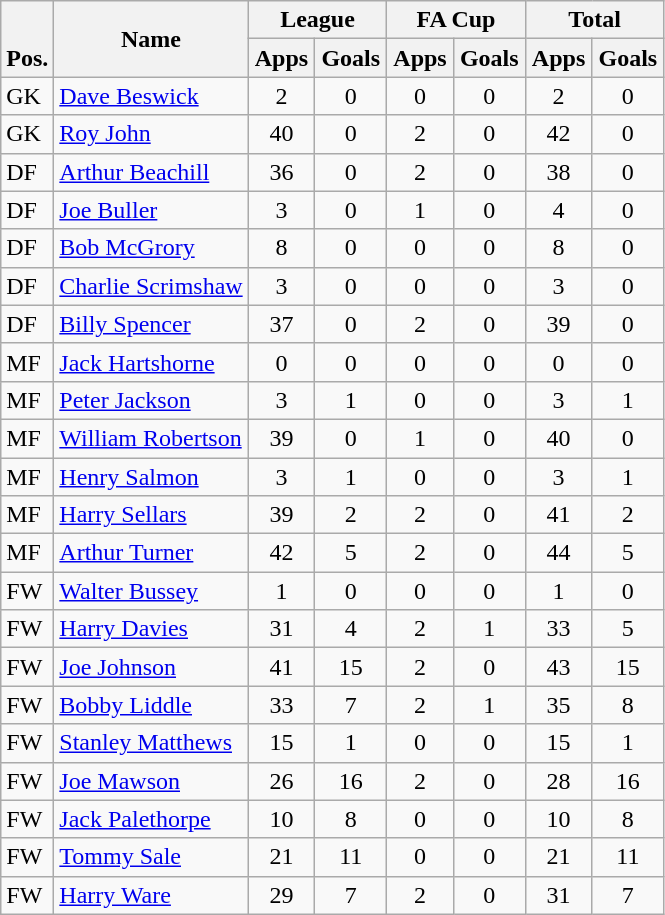<table class="wikitable" style="text-align:center">
<tr>
<th rowspan="2" valign="bottom">Pos.</th>
<th rowspan="2">Name</th>
<th colspan="2" width="85">League</th>
<th colspan="2" width="85">FA Cup</th>
<th colspan="2" width="85">Total</th>
</tr>
<tr>
<th>Apps</th>
<th>Goals</th>
<th>Apps</th>
<th>Goals</th>
<th>Apps</th>
<th>Goals</th>
</tr>
<tr>
<td align="left">GK</td>
<td align="left"> <a href='#'>Dave Beswick</a></td>
<td>2</td>
<td>0</td>
<td>0</td>
<td>0</td>
<td>2</td>
<td>0</td>
</tr>
<tr>
<td align="left">GK</td>
<td align="left"> <a href='#'>Roy John</a></td>
<td>40</td>
<td>0</td>
<td>2</td>
<td>0</td>
<td>42</td>
<td>0</td>
</tr>
<tr>
<td align="left">DF</td>
<td align="left"> <a href='#'>Arthur Beachill</a></td>
<td>36</td>
<td>0</td>
<td>2</td>
<td>0</td>
<td>38</td>
<td>0</td>
</tr>
<tr>
<td align="left">DF</td>
<td align="left"> <a href='#'>Joe Buller</a></td>
<td>3</td>
<td>0</td>
<td>1</td>
<td>0</td>
<td>4</td>
<td>0</td>
</tr>
<tr>
<td align="left">DF</td>
<td align="left"> <a href='#'>Bob McGrory</a></td>
<td>8</td>
<td>0</td>
<td>0</td>
<td>0</td>
<td>8</td>
<td>0</td>
</tr>
<tr>
<td align="left">DF</td>
<td align="left"> <a href='#'>Charlie Scrimshaw</a></td>
<td>3</td>
<td>0</td>
<td>0</td>
<td>0</td>
<td>3</td>
<td>0</td>
</tr>
<tr>
<td align="left">DF</td>
<td align="left"> <a href='#'>Billy Spencer</a></td>
<td>37</td>
<td>0</td>
<td>2</td>
<td>0</td>
<td>39</td>
<td>0</td>
</tr>
<tr>
<td align="left">MF</td>
<td align="left"> <a href='#'>Jack Hartshorne</a></td>
<td>0</td>
<td>0</td>
<td>0</td>
<td>0</td>
<td>0</td>
<td>0</td>
</tr>
<tr>
<td align="left">MF</td>
<td align="left"> <a href='#'>Peter Jackson</a></td>
<td>3</td>
<td>1</td>
<td>0</td>
<td>0</td>
<td>3</td>
<td>1</td>
</tr>
<tr>
<td align="left">MF</td>
<td align="left"> <a href='#'>William Robertson</a></td>
<td>39</td>
<td>0</td>
<td>1</td>
<td>0</td>
<td>40</td>
<td>0</td>
</tr>
<tr>
<td align="left">MF</td>
<td align="left"> <a href='#'>Henry Salmon</a></td>
<td>3</td>
<td>1</td>
<td>0</td>
<td>0</td>
<td>3</td>
<td>1</td>
</tr>
<tr>
<td align="left">MF</td>
<td align="left"> <a href='#'>Harry Sellars</a></td>
<td>39</td>
<td>2</td>
<td>2</td>
<td>0</td>
<td>41</td>
<td>2</td>
</tr>
<tr>
<td align="left">MF</td>
<td align="left"> <a href='#'>Arthur Turner</a></td>
<td>42</td>
<td>5</td>
<td>2</td>
<td>0</td>
<td>44</td>
<td>5</td>
</tr>
<tr>
<td align="left">FW</td>
<td align="left"> <a href='#'>Walter Bussey</a></td>
<td>1</td>
<td>0</td>
<td>0</td>
<td>0</td>
<td>1</td>
<td>0</td>
</tr>
<tr>
<td align="left">FW</td>
<td align="left"> <a href='#'>Harry Davies</a></td>
<td>31</td>
<td>4</td>
<td>2</td>
<td>1</td>
<td>33</td>
<td>5</td>
</tr>
<tr>
<td align="left">FW</td>
<td align="left"> <a href='#'>Joe Johnson</a></td>
<td>41</td>
<td>15</td>
<td>2</td>
<td>0</td>
<td>43</td>
<td>15</td>
</tr>
<tr>
<td align="left">FW</td>
<td align="left"> <a href='#'>Bobby Liddle</a></td>
<td>33</td>
<td>7</td>
<td>2</td>
<td>1</td>
<td>35</td>
<td>8</td>
</tr>
<tr>
<td align="left">FW</td>
<td align="left"> <a href='#'>Stanley Matthews</a></td>
<td>15</td>
<td>1</td>
<td>0</td>
<td>0</td>
<td>15</td>
<td>1</td>
</tr>
<tr>
<td align="left">FW</td>
<td align="left"> <a href='#'>Joe Mawson</a></td>
<td>26</td>
<td>16</td>
<td>2</td>
<td>0</td>
<td>28</td>
<td>16</td>
</tr>
<tr>
<td align="left">FW</td>
<td align="left"> <a href='#'>Jack Palethorpe</a></td>
<td>10</td>
<td>8</td>
<td>0</td>
<td>0</td>
<td>10</td>
<td>8</td>
</tr>
<tr>
<td align="left">FW</td>
<td align="left"> <a href='#'>Tommy Sale</a></td>
<td>21</td>
<td>11</td>
<td>0</td>
<td>0</td>
<td>21</td>
<td>11</td>
</tr>
<tr>
<td align="left">FW</td>
<td align="left"> <a href='#'>Harry Ware</a></td>
<td>29</td>
<td>7</td>
<td>2</td>
<td>0</td>
<td>31</td>
<td>7</td>
</tr>
</table>
